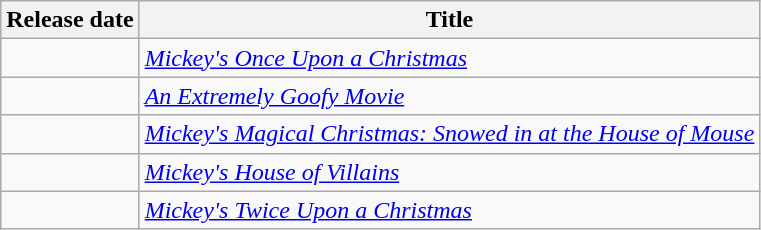<table class="wikitable sortable">
<tr>
<th>Release date</th>
<th>Title</th>
</tr>
<tr>
<td></td>
<td><em><a href='#'>Mickey's Once Upon a Christmas</a></em></td>
</tr>
<tr>
<td></td>
<td><em><a href='#'>An Extremely Goofy Movie</a></em></td>
</tr>
<tr>
<td></td>
<td><em><a href='#'>Mickey's Magical Christmas: Snowed in at the House of Mouse</a></em></td>
</tr>
<tr>
<td></td>
<td><em><a href='#'>Mickey's House of Villains</a></em></td>
</tr>
<tr>
<td></td>
<td><em><a href='#'>Mickey's Twice Upon a Christmas</a></em></td>
</tr>
</table>
